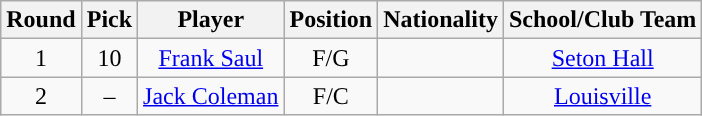<table class="wikitable sortable sortable">
<tr>
<th>Round</th>
<th>Pick</th>
<th>Player</th>
<th>Position</th>
<th>Nationality</th>
<th>School/Club Team</th>
</tr>
<tr style="text-align: center">
<td>1</td>
<td>10</td>
<td><a href='#'>Frank Saul</a></td>
<td>F/G</td>
<td></td>
<td><a href='#'>Seton Hall</a></td>
</tr>
<tr style="text-align: center">
<td>2</td>
<td>–</td>
<td><a href='#'>Jack Coleman</a></td>
<td>F/C</td>
<td></td>
<td><a href='#'>Louisville</a></td>
</tr>
</table>
